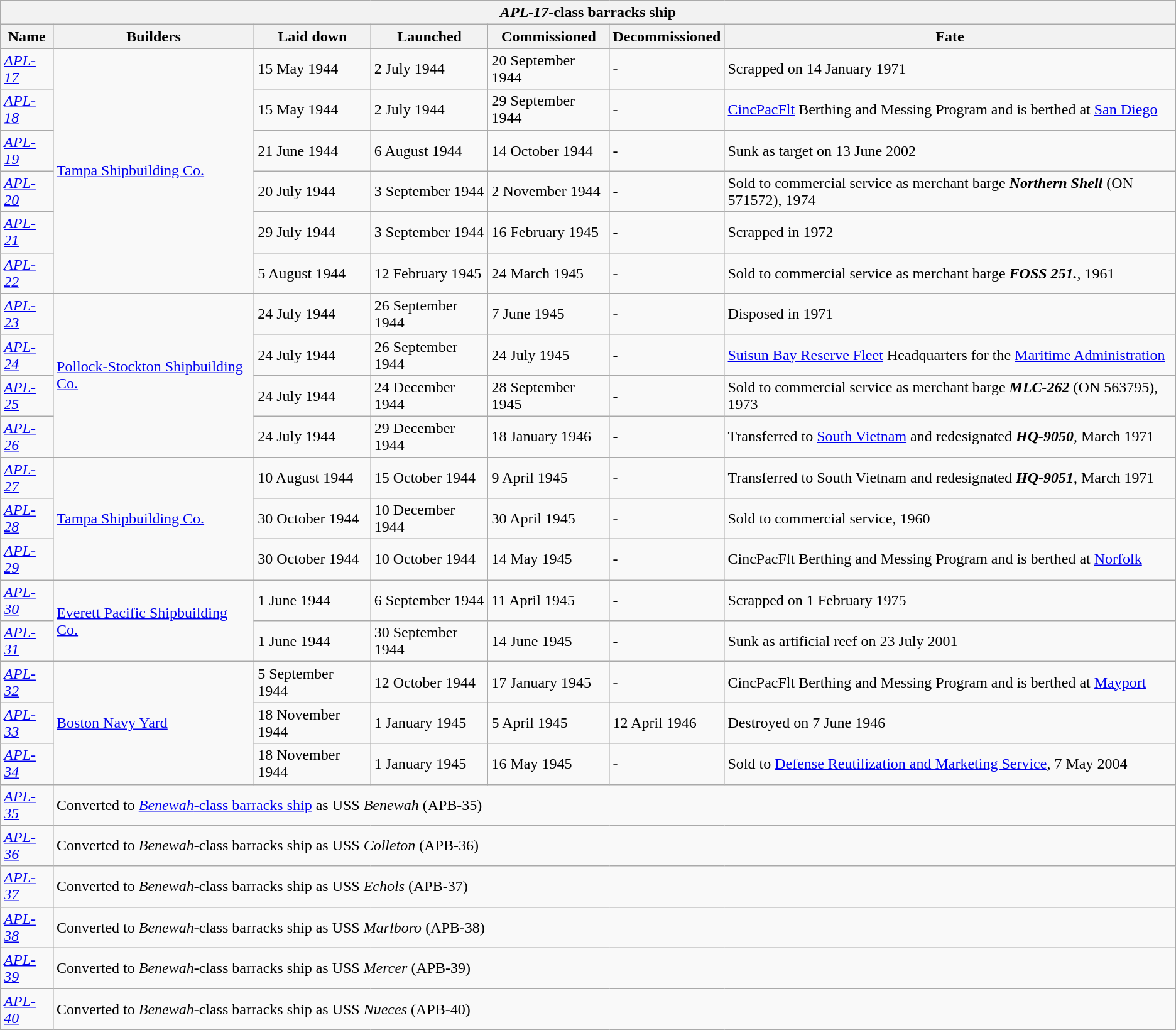<table class="wikitable">
<tr>
<th colspan="7"><em>APL-17</em>-class barracks ship</th>
</tr>
<tr>
<th>Name</th>
<th>Builders</th>
<th>Laid down</th>
<th>Launched</th>
<th>Commissioned</th>
<th>Decommissioned</th>
<th>Fate</th>
</tr>
<tr>
<td><em><a href='#'>APL-17</a></em></td>
<td rowspan="6"><a href='#'>Tampa Shipbuilding Co.</a></td>
<td>15 May 1944</td>
<td>2 July 1944</td>
<td>20 September 1944</td>
<td>-</td>
<td>Scrapped on 14 January 1971</td>
</tr>
<tr>
<td><em><a href='#'>APL-18</a></em></td>
<td>15 May 1944</td>
<td>2 July 1944</td>
<td>29 September 1944</td>
<td>-</td>
<td><a href='#'>CincPacFlt</a> Berthing and Messing Program and is berthed at <a href='#'>San Diego</a></td>
</tr>
<tr>
<td><em><a href='#'>APL-19</a></em></td>
<td>21 June 1944</td>
<td>6 August 1944</td>
<td>14 October 1944</td>
<td>-</td>
<td>Sunk as target on 13 June 2002</td>
</tr>
<tr>
<td><em><a href='#'>APL-20</a></em></td>
<td>20 July 1944</td>
<td>3 September 1944</td>
<td>2 November 1944</td>
<td>-</td>
<td>Sold to commercial service as merchant barge <strong><em>Northern Shell</em></strong> (ON 571572), 1974</td>
</tr>
<tr>
<td><em><a href='#'>APL-21</a></em></td>
<td>29 July 1944</td>
<td>3 September 1944</td>
<td>16 February 1945</td>
<td>-</td>
<td>Scrapped in 1972</td>
</tr>
<tr>
<td><em><a href='#'>APL-22</a></em></td>
<td>5 August 1944</td>
<td>12 February 1945</td>
<td>24 March 1945</td>
<td>-</td>
<td>Sold to commercial service as merchant barge <strong><em>FOSS 251.</em></strong>, 1961</td>
</tr>
<tr>
<td><em><a href='#'>APL-23</a></em></td>
<td rowspan="4"><a href='#'>Pollock-Stockton Shipbuilding Co.</a></td>
<td>24 July 1944</td>
<td>26 September 1944</td>
<td>7 June 1945</td>
<td>-</td>
<td>Disposed in 1971</td>
</tr>
<tr>
<td><em><a href='#'>APL-24</a></em></td>
<td>24 July 1944</td>
<td>26 September 1944</td>
<td>24 July 1945</td>
<td>-</td>
<td><a href='#'>Suisun Bay Reserve Fleet</a> Headquarters for the <a href='#'>Maritime Administration</a></td>
</tr>
<tr>
<td><em><a href='#'>APL-25</a></em></td>
<td>24 July 1944</td>
<td>24 December 1944</td>
<td>28 September 1945</td>
<td>-</td>
<td>Sold to commercial service as merchant barge <strong><em>MLC-262</em></strong> (ON 563795), 1973</td>
</tr>
<tr>
<td><em><a href='#'>APL-26</a></em></td>
<td>24 July 1944</td>
<td>29 December 1944</td>
<td>18 January 1946</td>
<td>-</td>
<td>Transferred to <a href='#'>South Vietnam</a> and redesignated <strong><em>HQ-9050</em></strong>, March 1971</td>
</tr>
<tr>
<td><em><a href='#'>APL-27</a></em></td>
<td rowspan="3"><a href='#'>Tampa Shipbuilding Co.</a></td>
<td>10 August 1944</td>
<td>15 October 1944</td>
<td>9 April 1945</td>
<td>-</td>
<td>Transferred to South Vietnam and redesignated <strong><em>HQ-9051</em></strong>, March 1971</td>
</tr>
<tr>
<td><em><a href='#'>APL-28</a></em></td>
<td>30 October 1944</td>
<td>10 December 1944</td>
<td>30 April 1945</td>
<td>-</td>
<td>Sold to commercial service, 1960</td>
</tr>
<tr>
<td><em><a href='#'>APL-29</a></em></td>
<td>30 October 1944</td>
<td>10 October 1944</td>
<td>14 May 1945</td>
<td>-</td>
<td>CincPacFlt Berthing and Messing Program and is berthed at <a href='#'>Norfolk</a></td>
</tr>
<tr>
<td><em><a href='#'>APL-30</a></em></td>
<td rowspan="2"><a href='#'>Everett Pacific Shipbuilding Co.</a></td>
<td>1 June 1944</td>
<td>6 September 1944</td>
<td>11 April 1945</td>
<td>-</td>
<td>Scrapped on 1 February 1975</td>
</tr>
<tr>
<td><em><a href='#'>APL-31</a></em></td>
<td>1 June 1944</td>
<td>30 September 1944</td>
<td>14 June 1945</td>
<td>-</td>
<td>Sunk as artificial reef on 23 July 2001</td>
</tr>
<tr>
<td><em><a href='#'>APL-32</a></em></td>
<td rowspan="3"><a href='#'>Boston Navy Yard</a></td>
<td>5 September 1944</td>
<td>12 October 1944</td>
<td>17 January 1945</td>
<td>-</td>
<td>CincPacFlt Berthing and Messing Program and is berthed at <a href='#'>Mayport</a></td>
</tr>
<tr>
<td><em><a href='#'>APL-33</a></em></td>
<td>18 November 1944</td>
<td>1 January 1945</td>
<td>5 April 1945</td>
<td>12 April 1946</td>
<td>Destroyed on 7 June 1946</td>
</tr>
<tr>
<td><em><a href='#'>APL-34</a></em></td>
<td>18 November 1944</td>
<td>1 January 1945</td>
<td>16 May 1945</td>
<td>-</td>
<td>Sold to <a href='#'>Defense Reutilization and Marketing Service</a>, 7 May 2004</td>
</tr>
<tr>
<td><em><a href='#'>APL-35</a></em></td>
<td colspan="6">Converted to <a href='#'><em>Benewah</em>-class barracks ship</a> as USS <em>Benewah</em> (APB-35)</td>
</tr>
<tr>
<td><em><a href='#'>APL-36</a></em></td>
<td colspan="6">Converted to <em>Benewah</em>-class barracks ship as USS <em>Colleton</em> (APB-36)</td>
</tr>
<tr>
<td><em><a href='#'>APL-37</a></em></td>
<td colspan="6">Converted to <em>Benewah</em>-class barracks ship as USS <em>Echols</em> (APB-37)</td>
</tr>
<tr>
<td><em><a href='#'>APL-38</a></em></td>
<td colspan="6">Converted to <em>Benewah</em>-class barracks ship as USS <em>Marlboro</em> (APB-38)</td>
</tr>
<tr>
<td><em><a href='#'>APL-39</a></em></td>
<td colspan="6">Converted to <em>Benewah</em>-class barracks ship as USS <em>Mercer</em> (APB-39)</td>
</tr>
<tr>
<td><em><a href='#'>APL-40</a></em></td>
<td colspan="6">Converted to <em>Benewah</em>-class barracks ship as USS <em>Nueces</em> (APB-40)</td>
</tr>
</table>
